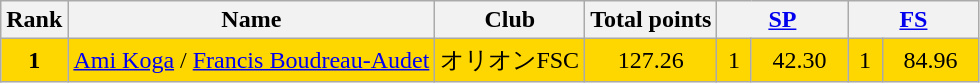<table class="wikitable sortable">
<tr>
<th>Rank</th>
<th>Name</th>
<th>Club</th>
<th>Total points</th>
<th colspan="2" width="80px"><a href='#'>SP</a></th>
<th colspan="2" width="80px"><a href='#'>FS</a></th>
</tr>
<tr bgcolor="gold">
<td align="center"><strong>1</strong></td>
<td><a href='#'>Ami Koga</a> / <a href='#'>Francis Boudreau-Audet</a></td>
<td>オリオンFSC</td>
<td align="center">127.26</td>
<td align="center">1</td>
<td align="center">42.30</td>
<td align="center">1</td>
<td align="center">84.96</td>
</tr>
</table>
